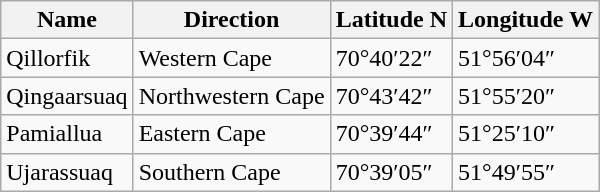<table class="wikitable">
<tr>
<th>Name</th>
<th>Direction</th>
<th>Latitude N</th>
<th>Longitude W</th>
</tr>
<tr>
<td>Qillorfik</td>
<td>Western Cape</td>
<td>70°40′22″</td>
<td>51°56′04″</td>
</tr>
<tr>
<td>Qingaarsuaq</td>
<td>Northwestern Cape</td>
<td>70°43′42″</td>
<td>51°55′20″</td>
</tr>
<tr>
<td>Pamiallua</td>
<td>Eastern Cape</td>
<td>70°39′44″</td>
<td>51°25′10″</td>
</tr>
<tr>
<td>Ujarassuaq</td>
<td>Southern Cape</td>
<td>70°39′05″</td>
<td>51°49′55″</td>
</tr>
</table>
